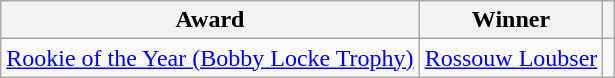<table class="wikitable">
<tr>
<th>Award</th>
<th>Winner</th>
<th></th>
</tr>
<tr>
<td><a href='#'>Rookie of the Year (Bobby Locke Trophy)</a></td>
<td> <a href='#'>Rossouw Loubser</a></td>
<td></td>
</tr>
</table>
